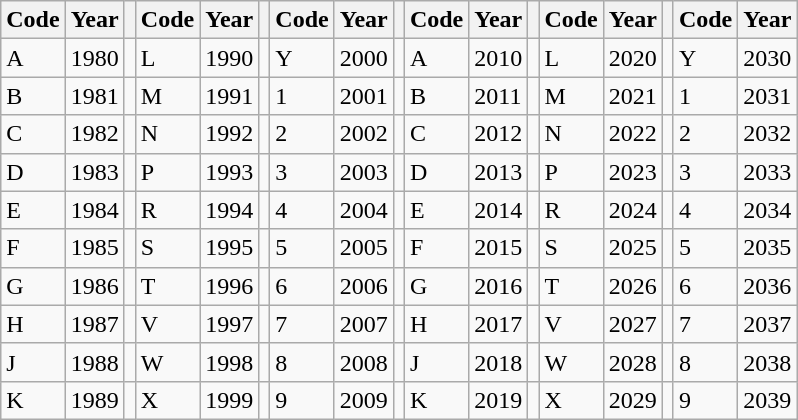<table class="wikitable">
<tr>
<th>Code</th>
<th>Year</th>
<th></th>
<th>Code</th>
<th>Year</th>
<th></th>
<th>Code</th>
<th>Year</th>
<th></th>
<th>Code</th>
<th>Year</th>
<th></th>
<th>Code</th>
<th>Year</th>
<th></th>
<th>Code</th>
<th>Year</th>
</tr>
<tr>
<td>A</td>
<td>1980</td>
<td></td>
<td>L</td>
<td>1990</td>
<td></td>
<td>Y</td>
<td>2000</td>
<td></td>
<td>A</td>
<td>2010</td>
<td></td>
<td>L</td>
<td>2020</td>
<td></td>
<td>Y</td>
<td>2030</td>
</tr>
<tr>
<td>B</td>
<td>1981</td>
<td></td>
<td>M</td>
<td>1991</td>
<td></td>
<td>1</td>
<td>2001</td>
<td></td>
<td>B</td>
<td>2011</td>
<td></td>
<td>M</td>
<td>2021</td>
<td></td>
<td>1</td>
<td>2031</td>
</tr>
<tr>
<td>C</td>
<td>1982</td>
<td></td>
<td>N</td>
<td>1992</td>
<td></td>
<td>2</td>
<td>2002</td>
<td></td>
<td>C</td>
<td>2012</td>
<td></td>
<td>N</td>
<td>2022</td>
<td></td>
<td>2</td>
<td>2032</td>
</tr>
<tr>
<td>D</td>
<td>1983</td>
<td></td>
<td>P</td>
<td>1993</td>
<td></td>
<td>3</td>
<td>2003</td>
<td></td>
<td>D</td>
<td>2013</td>
<td></td>
<td>P</td>
<td>2023</td>
<td></td>
<td>3</td>
<td>2033</td>
</tr>
<tr>
<td>E</td>
<td>1984</td>
<td></td>
<td>R</td>
<td>1994</td>
<td></td>
<td>4</td>
<td>2004</td>
<td></td>
<td>E</td>
<td>2014</td>
<td></td>
<td>R</td>
<td>2024</td>
<td></td>
<td>4</td>
<td>2034</td>
</tr>
<tr>
<td>F</td>
<td>1985</td>
<td></td>
<td>S</td>
<td>1995</td>
<td></td>
<td>5</td>
<td>2005</td>
<td></td>
<td>F</td>
<td>2015</td>
<td></td>
<td>S</td>
<td>2025</td>
<td></td>
<td>5</td>
<td>2035</td>
</tr>
<tr>
<td>G</td>
<td>1986</td>
<td></td>
<td>T</td>
<td>1996</td>
<td></td>
<td>6</td>
<td>2006</td>
<td></td>
<td>G</td>
<td>2016</td>
<td></td>
<td>T</td>
<td>2026</td>
<td></td>
<td>6</td>
<td>2036</td>
</tr>
<tr>
<td>H</td>
<td>1987</td>
<td></td>
<td>V</td>
<td>1997</td>
<td></td>
<td>7</td>
<td>2007</td>
<td></td>
<td>H</td>
<td>2017</td>
<td></td>
<td>V</td>
<td>2027</td>
<td></td>
<td>7</td>
<td>2037</td>
</tr>
<tr>
<td>J</td>
<td>1988</td>
<td></td>
<td>W</td>
<td>1998</td>
<td></td>
<td>8</td>
<td>2008</td>
<td></td>
<td>J</td>
<td>2018</td>
<td></td>
<td>W</td>
<td>2028</td>
<td></td>
<td>8</td>
<td>2038</td>
</tr>
<tr>
<td>K</td>
<td>1989</td>
<td></td>
<td>X</td>
<td>1999</td>
<td></td>
<td>9</td>
<td>2009</td>
<td></td>
<td>K</td>
<td>2019</td>
<td></td>
<td>X</td>
<td>2029</td>
<td></td>
<td>9</td>
<td>2039</td>
</tr>
</table>
